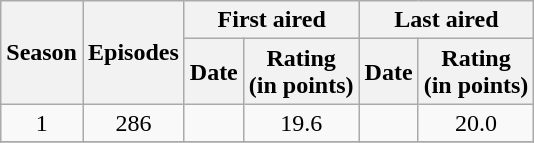<table class="wikitable" style="text-align: center">
<tr>
<th scope="col" rowspan="2">Season</th>
<th scope="col" rowspan="2" colspan="1">Episodes</th>
<th scope="col" colspan="2">First aired</th>
<th scope="col" colspan="2">Last aired</th>
</tr>
<tr>
<th scope="col">Date</th>
<th scope="col">Rating<br>(in points)</th>
<th scope="col">Date</th>
<th scope="col">Rating<br>(in points)</th>
</tr>
<tr>
<td>1</td>
<td>286</td>
<td></td>
<td>19.6</td>
<td></td>
<td>20.0</td>
</tr>
<tr>
</tr>
</table>
